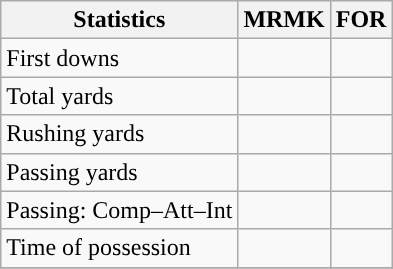<table class="wikitable" style="float: left;">
<tr>
<th>Statistics</th>
<th>MRMK</th>
<th>FOR</th>
</tr>
<tr>
<td>First downs</td>
<td></td>
<td></td>
</tr>
<tr>
<td>Total yards</td>
<td></td>
<td></td>
</tr>
<tr>
<td>Rushing yards</td>
<td></td>
<td></td>
</tr>
<tr>
<td>Passing yards</td>
<td></td>
<td></td>
</tr>
<tr>
<td>Passing: Comp–Att–Int</td>
<td></td>
<td></td>
</tr>
<tr>
<td>Time of possession</td>
<td></td>
<td></td>
</tr>
<tr>
</tr>
</table>
